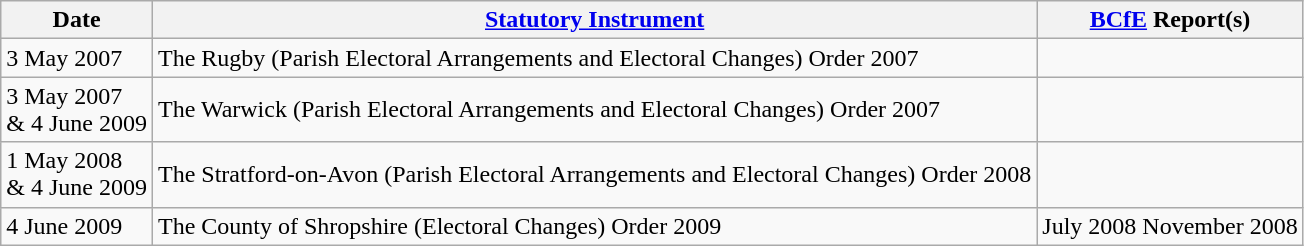<table class="wikitable sortable">
<tr>
<th>Date</th>
<th><a href='#'>Statutory Instrument</a></th>
<th><a href='#'>BCfE</a> Report(s)</th>
</tr>
<tr>
<td>3 May 2007</td>
<td>The Rugby (Parish Electoral Arrangements and Electoral Changes) Order 2007</td>
<td></td>
</tr>
<tr>
<td>3 May 2007<br>& 4 June 2009</td>
<td>The Warwick (Parish Electoral Arrangements and Electoral Changes) Order 2007</td>
<td></td>
</tr>
<tr>
<td>1 May 2008<br>& 4 June 2009</td>
<td>The Stratford-on-Avon (Parish Electoral Arrangements and Electoral Changes) Order 2008</td>
<td></td>
</tr>
<tr>
<td>4 June 2009</td>
<td>The County of Shropshire (Electoral Changes) Order 2009</td>
<td> July 2008  November 2008</td>
</tr>
</table>
